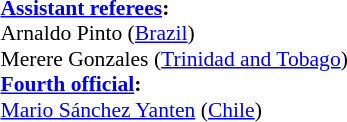<table width=100% style="font-size: 90%">
<tr>
<td><br><strong><a href='#'>Assistant referees</a>:</strong>
<br>Arnaldo Pinto (<a href='#'>Brazil</a>)
<br>Merere Gonzales (<a href='#'>Trinidad and Tobago</a>)
<br><strong><a href='#'>Fourth official</a>:</strong>
<br><a href='#'>Mario Sánchez Yanten</a> (<a href='#'>Chile</a>)</td>
</tr>
</table>
